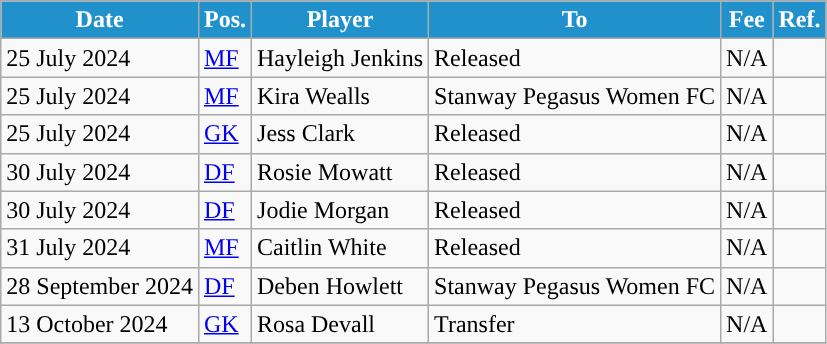<table class="wikitable plainrowheaders sortable">
<tr>
<th style="background:#2191CC; color:#FFFFFF; ">Date</th>
<th style="background:#2191CC; color:#FFFFFF; ">Pos.</th>
<th style="background:#2191CC; color:#FFFFFF; ">Player</th>
<th style="background:#2191CC; color:#FFFFFF; ">To</th>
<th style="background:#2191CC; color:#FFFFFF; ">Fee</th>
<th style="background:#2191CC; color:#FFFFFF; ">Ref.</th>
</tr>
<tr>
<td>25 July 2024</td>
<td><a href='#'>MF</a></td>
<td> Hayleigh Jenkins</td>
<td>Released</td>
<td>N/A</td>
<td></td>
</tr>
<tr>
<td>25 July 2024</td>
<td><a href='#'>MF</a></td>
<td> Kira Wealls</td>
<td>Stanway Pegasus Women FC</td>
<td>N/A</td>
<td></td>
</tr>
<tr>
<td>25 July 2024</td>
<td><a href='#'>GK</a></td>
<td> Jess Clark</td>
<td>Released</td>
<td>N/A</td>
<td></td>
</tr>
<tr>
<td>30 July 2024</td>
<td><a href='#'>DF</a></td>
<td> Rosie Mowatt</td>
<td>Released</td>
<td>N/A</td>
<td></td>
</tr>
<tr>
<td>30 July 2024</td>
<td><a href='#'>DF</a></td>
<td> Jodie Morgan</td>
<td>Released</td>
<td>N/A</td>
<td></td>
</tr>
<tr>
<td>31 July 2024</td>
<td><a href='#'>MF</a></td>
<td> Caitlin White</td>
<td>Released</td>
<td>N/A</td>
<td></td>
</tr>
<tr>
<td>28 September 2024</td>
<td><a href='#'>DF</a></td>
<td> Deben Howlett</td>
<td>Stanway Pegasus Women FC</td>
<td>N/A</td>
<td></td>
</tr>
<tr>
<td>13 October 2024</td>
<td><a href='#'>GK</a></td>
<td> Rosa Devall</td>
<td>Transfer</td>
<td>N/A</td>
<td></td>
</tr>
<tr>
</tr>
</table>
